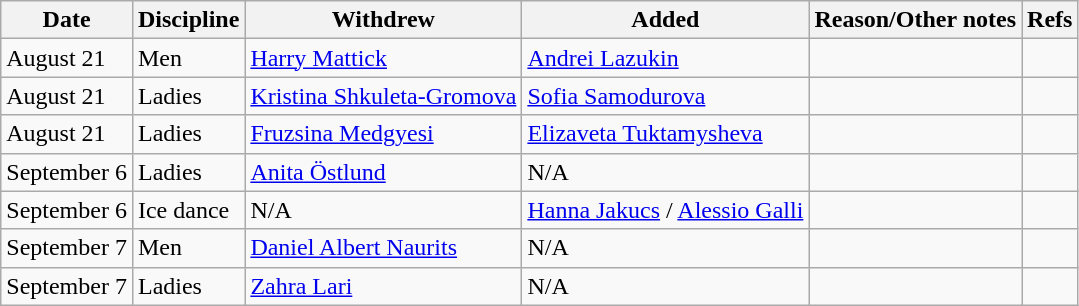<table class="wikitable sortable">
<tr>
<th>Date</th>
<th>Discipline</th>
<th>Withdrew</th>
<th>Added</th>
<th>Reason/Other notes</th>
<th>Refs</th>
</tr>
<tr>
<td>August 21</td>
<td>Men</td>
<td> <a href='#'>Harry Mattick</a></td>
<td> <a href='#'>Andrei Lazukin</a></td>
<td></td>
<td></td>
</tr>
<tr>
<td>August 21</td>
<td>Ladies</td>
<td> <a href='#'>Kristina Shkuleta-Gromova</a></td>
<td> <a href='#'>Sofia Samodurova</a></td>
<td></td>
<td></td>
</tr>
<tr>
<td>August 21</td>
<td>Ladies</td>
<td> <a href='#'>Fruzsina Medgyesi</a></td>
<td> <a href='#'>Elizaveta Tuktamysheva</a></td>
<td></td>
<td></td>
</tr>
<tr>
<td>September 6</td>
<td>Ladies</td>
<td> <a href='#'>Anita Östlund</a></td>
<td>N/A</td>
<td></td>
<td></td>
</tr>
<tr>
<td>September 6</td>
<td>Ice dance</td>
<td>N/A</td>
<td> <a href='#'>Hanna Jakucs</a> / <a href='#'>Alessio Galli</a></td>
<td></td>
<td></td>
</tr>
<tr>
<td>September 7</td>
<td>Men</td>
<td> <a href='#'>Daniel Albert Naurits</a></td>
<td>N/A</td>
<td></td>
</tr>
<tr>
<td>September 7</td>
<td>Ladies</td>
<td> <a href='#'>Zahra Lari</a></td>
<td>N/A</td>
<td></td>
<td></td>
</tr>
</table>
